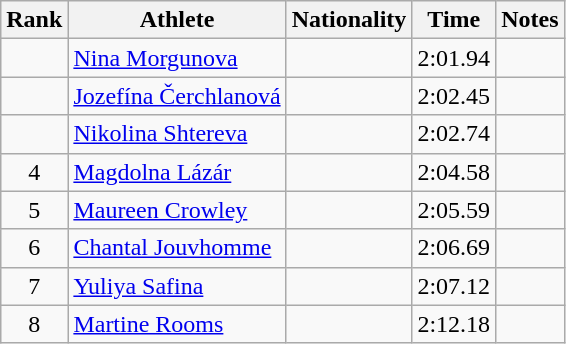<table class="wikitable sortable" style="text-align:center">
<tr>
<th>Rank</th>
<th>Athlete</th>
<th>Nationality</th>
<th>Time</th>
<th>Notes</th>
</tr>
<tr>
<td></td>
<td align=left><a href='#'>Nina Morgunova</a></td>
<td align=left></td>
<td>2:01.94</td>
<td></td>
</tr>
<tr>
<td></td>
<td align=left><a href='#'>Jozefína Čerchlanová</a></td>
<td align=left></td>
<td>2:02.45</td>
<td></td>
</tr>
<tr>
<td></td>
<td align=left><a href='#'>Nikolina Shtereva</a></td>
<td align=left></td>
<td>2:02.74</td>
<td></td>
</tr>
<tr>
<td>4</td>
<td align=left><a href='#'>Magdolna Lázár</a></td>
<td align=left></td>
<td>2:04.58</td>
<td></td>
</tr>
<tr>
<td>5</td>
<td align=left><a href='#'>Maureen Crowley</a></td>
<td align=left></td>
<td>2:05.59</td>
<td></td>
</tr>
<tr>
<td>6</td>
<td align=left><a href='#'>Chantal Jouvhomme</a></td>
<td align=left></td>
<td>2:06.69</td>
<td></td>
</tr>
<tr>
<td>7</td>
<td align=left><a href='#'>Yuliya Safina</a></td>
<td align=left></td>
<td>2:07.12</td>
<td></td>
</tr>
<tr>
<td>8</td>
<td align=left><a href='#'>Martine Rooms</a></td>
<td align=left></td>
<td>2:12.18</td>
<td></td>
</tr>
</table>
